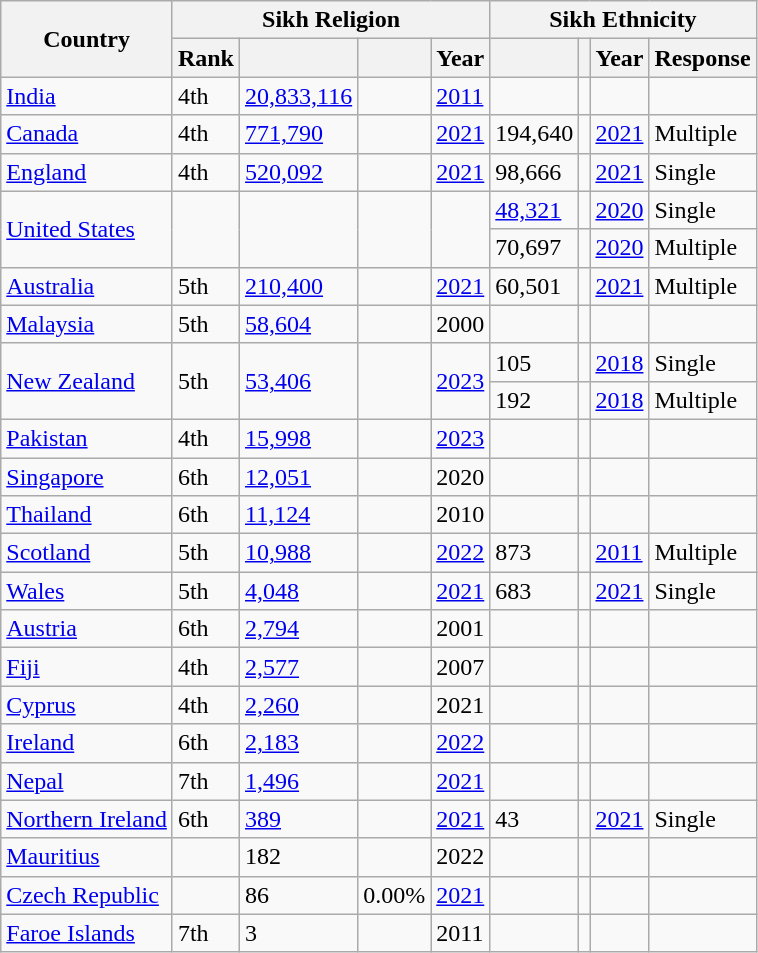<table class="wikitable collapsible sortable col3right col6right">
<tr>
<th rowspan="2">Country</th>
<th colspan="4">Sikh Religion</th>
<th colspan="4">Sikh Ethnicity</th>
</tr>
<tr>
<th>Rank</th>
<th><a href='#'></a></th>
<th></th>
<th>Year</th>
<th></th>
<th></th>
<th>Year</th>
<th>Response</th>
</tr>
<tr>
<td> <a href='#'>India</a></td>
<td>4th</td>
<td><a href='#'>20,833,116</a></td>
<td></td>
<td><a href='#'>2011</a></td>
<td></td>
<td></td>
<td></td>
<td></td>
</tr>
<tr>
<td> <a href='#'>Canada</a></td>
<td>4th</td>
<td><a href='#'>771,790</a></td>
<td></td>
<td><a href='#'>2021</a></td>
<td>194,640</td>
<td></td>
<td><a href='#'>2021</a></td>
<td>Multiple</td>
</tr>
<tr>
<td> <a href='#'>England</a></td>
<td>4th</td>
<td><a href='#'>520,092</a></td>
<td></td>
<td><a href='#'>2021</a></td>
<td>98,666</td>
<td></td>
<td><a href='#'>2021</a></td>
<td>Single</td>
</tr>
<tr>
<td rowspan="2"> <a href='#'>United States</a></td>
<td rowspan="2"></td>
<td rowspan="2"></td>
<td rowspan="2"></td>
<td rowspan="2"></td>
<td><a href='#'>48,321</a></td>
<td></td>
<td><a href='#'>2020</a></td>
<td>Single</td>
</tr>
<tr>
<td>70,697</td>
<td></td>
<td><a href='#'>2020</a></td>
<td>Multiple</td>
</tr>
<tr>
<td> <a href='#'>Australia</a></td>
<td>5th</td>
<td><a href='#'>210,400</a></td>
<td></td>
<td><a href='#'>2021</a></td>
<td>60,501</td>
<td></td>
<td><a href='#'>2021</a></td>
<td>Multiple</td>
</tr>
<tr>
<td> <a href='#'>Malaysia</a></td>
<td>5th</td>
<td><a href='#'>58,604</a></td>
<td></td>
<td>2000</td>
<td></td>
<td></td>
<td></td>
<td></td>
</tr>
<tr>
<td rowspan="2"> <a href='#'>New Zealand</a></td>
<td rowspan="2">5th</td>
<td rowspan="2"><a href='#'>53,406</a></td>
<td rowspan="2"></td>
<td rowspan="2"><a href='#'>2023</a></td>
<td>105</td>
<td></td>
<td><a href='#'>2018</a></td>
<td>Single</td>
</tr>
<tr>
<td>192</td>
<td></td>
<td><a href='#'>2018</a></td>
<td>Multiple</td>
</tr>
<tr>
<td> <a href='#'>Pakistan</a></td>
<td>4th</td>
<td><a href='#'>15,998</a></td>
<td></td>
<td><a href='#'>2023</a></td>
<td></td>
<td></td>
<td></td>
<td></td>
</tr>
<tr>
<td> <a href='#'>Singapore</a></td>
<td>6th</td>
<td><a href='#'>12,051</a></td>
<td></td>
<td>2020</td>
<td></td>
<td></td>
<td></td>
<td></td>
</tr>
<tr>
<td> <a href='#'>Thailand</a></td>
<td>6th</td>
<td><a href='#'>11,124</a></td>
<td></td>
<td>2010</td>
<td></td>
<td></td>
<td></td>
<td></td>
</tr>
<tr>
<td> <a href='#'>Scotland</a></td>
<td>5th</td>
<td><a href='#'>10,988</a></td>
<td></td>
<td><a href='#'>2022</a></td>
<td>873</td>
<td></td>
<td><a href='#'>2011</a></td>
<td>Multiple</td>
</tr>
<tr>
<td> <a href='#'>Wales</a></td>
<td>5th</td>
<td><a href='#'>4,048</a></td>
<td></td>
<td><a href='#'>2021</a></td>
<td>683</td>
<td></td>
<td><a href='#'>2021</a></td>
<td>Single</td>
</tr>
<tr>
<td> <a href='#'>Austria</a></td>
<td>6th</td>
<td><a href='#'>2,794</a></td>
<td></td>
<td>2001</td>
<td></td>
<td></td>
<td></td>
<td></td>
</tr>
<tr>
<td> <a href='#'>Fiji</a></td>
<td>4th</td>
<td><a href='#'>2,577</a></td>
<td></td>
<td>2007</td>
<td></td>
<td></td>
<td></td>
<td></td>
</tr>
<tr>
<td> <a href='#'>Cyprus</a></td>
<td>4th</td>
<td><a href='#'>2,260</a></td>
<td></td>
<td>2021</td>
<td></td>
<td></td>
<td></td>
<td></td>
</tr>
<tr>
<td> <a href='#'>Ireland</a></td>
<td>6th</td>
<td><a href='#'>2,183</a></td>
<td></td>
<td><a href='#'>2022</a></td>
<td></td>
<td></td>
<td></td>
<td></td>
</tr>
<tr>
<td> <a href='#'>Nepal</a></td>
<td>7th</td>
<td><a href='#'>1,496</a></td>
<td></td>
<td><a href='#'>2021</a></td>
<td></td>
<td></td>
<td></td>
<td></td>
</tr>
<tr>
<td> <a href='#'>Northern Ireland</a></td>
<td>6th</td>
<td><a href='#'>389</a></td>
<td></td>
<td><a href='#'>2021</a></td>
<td>43</td>
<td></td>
<td><a href='#'>2021</a></td>
<td>Single</td>
</tr>
<tr>
<td> <a href='#'>Mauritius</a></td>
<td></td>
<td>182</td>
<td></td>
<td>2022</td>
<td></td>
<td></td>
<td></td>
<td></td>
</tr>
<tr>
<td> <a href='#'>Czech Republic</a></td>
<td></td>
<td>86</td>
<td>0.00%</td>
<td><a href='#'>2021</a></td>
<td></td>
<td></td>
<td></td>
<td></td>
</tr>
<tr>
<td> <a href='#'>Faroe Islands</a></td>
<td>7th</td>
<td>3</td>
<td></td>
<td>2011</td>
<td></td>
<td></td>
<td></td>
<td></td>
</tr>
</table>
